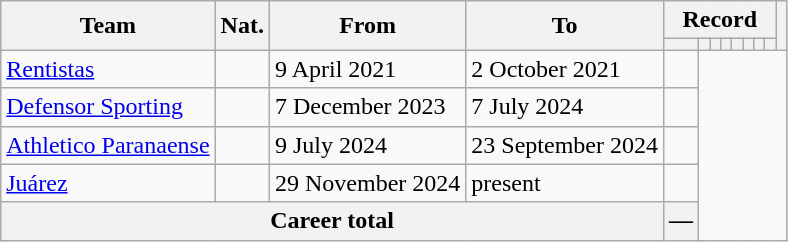<table class="wikitable" style="text-align: center">
<tr>
<th rowspan="2">Team</th>
<th rowspan="2">Nat.</th>
<th rowspan="2">From</th>
<th rowspan="2">To</th>
<th colspan="8">Record</th>
<th rowspan=2></th>
</tr>
<tr>
<th></th>
<th></th>
<th></th>
<th></th>
<th></th>
<th></th>
<th></th>
<th></th>
</tr>
<tr>
<td align="left"><a href='#'>Rentistas</a></td>
<td></td>
<td align=left>9 April 2021</td>
<td align=left>2 October 2021<br></td>
<td></td>
</tr>
<tr>
<td align="left"><a href='#'>Defensor Sporting</a></td>
<td></td>
<td align=left>7 December 2023</td>
<td align=left>7 July 2024<br></td>
<td></td>
</tr>
<tr>
<td align="left"><a href='#'>Athletico Paranaense</a></td>
<td></td>
<td align=left>9 July 2024</td>
<td align=left>23 September 2024<br></td>
<td></td>
</tr>
<tr>
<td align="left"><a href='#'>Juárez</a></td>
<td></td>
<td align=left>29 November 2024</td>
<td align=left>present<br></td>
<td></td>
</tr>
<tr>
<th colspan=4><strong>Career total</strong><br></th>
<th>—</th>
</tr>
</table>
